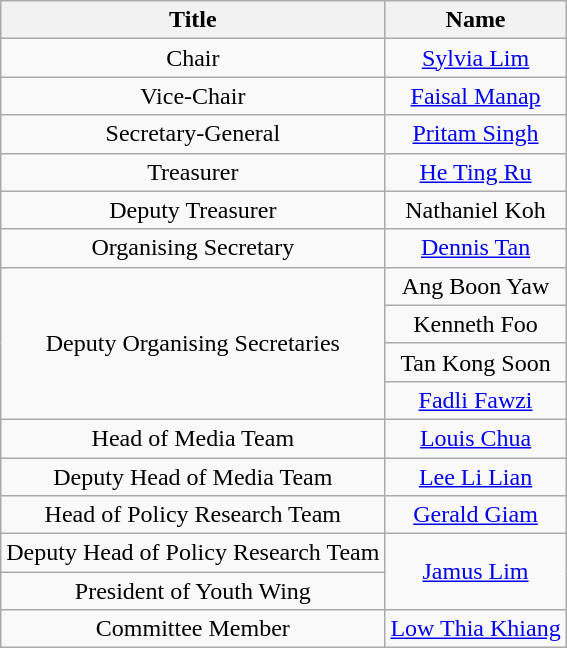<table class="wikitable" style="text-align:center;">
<tr>
<th>Title</th>
<th>Name</th>
</tr>
<tr>
<td>Chair</td>
<td><a href='#'>Sylvia Lim</a></td>
</tr>
<tr>
<td>Vice-Chair</td>
<td><a href='#'>Faisal Manap</a></td>
</tr>
<tr>
<td>Secretary-General</td>
<td><a href='#'>Pritam Singh</a></td>
</tr>
<tr>
<td>Treasurer</td>
<td><a href='#'>He Ting Ru</a></td>
</tr>
<tr>
<td>Deputy Treasurer</td>
<td>Nathaniel Koh</td>
</tr>
<tr>
<td>Organising Secretary</td>
<td><a href='#'>Dennis Tan</a></td>
</tr>
<tr>
<td rowspan="4">Deputy Organising Secretaries</td>
<td>Ang Boon Yaw</td>
</tr>
<tr>
<td>Kenneth Foo</td>
</tr>
<tr>
<td>Tan Kong Soon</td>
</tr>
<tr>
<td><a href='#'>Fadli Fawzi</a></td>
</tr>
<tr>
<td>Head of Media Team</td>
<td><a href='#'>Louis Chua</a></td>
</tr>
<tr>
<td>Deputy Head of Media Team</td>
<td><a href='#'>Lee Li Lian</a></td>
</tr>
<tr>
<td>Head of Policy Research Team</td>
<td><a href='#'>Gerald Giam</a></td>
</tr>
<tr>
<td>Deputy Head of Policy Research Team</td>
<td rowspan="2"><a href='#'>Jamus Lim</a></td>
</tr>
<tr>
<td>President of Youth Wing</td>
</tr>
<tr>
<td>Committee Member</td>
<td><a href='#'>Low Thia Khiang</a></td>
</tr>
</table>
